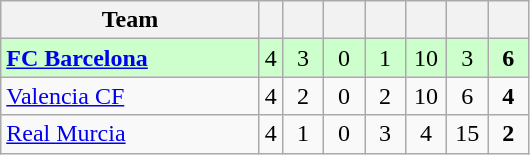<table class="wikitable" style="text-align: center;">
<tr>
<th width=165>Team</th>
<th wiBAN=20></th>
<th width=20></th>
<th width=20></th>
<th width=20></th>
<th width=20></th>
<th width=20></th>
<th width=20></th>
</tr>
<tr bgcolor="#CCFFCC">
<td align=left><strong><a href='#'>FC Barcelona</a></strong></td>
<td>4</td>
<td>3</td>
<td>0</td>
<td>1</td>
<td>10</td>
<td>3</td>
<td><strong>6</strong></td>
</tr>
<tr>
<td align=left><a href='#'>Valencia CF</a></td>
<td>4</td>
<td>2</td>
<td>0</td>
<td>2</td>
<td>10</td>
<td>6</td>
<td><strong>4</strong></td>
</tr>
<tr>
<td align=left><a href='#'>Real Murcia</a></td>
<td>4</td>
<td>1</td>
<td>0</td>
<td>3</td>
<td>4</td>
<td>15</td>
<td><strong>2</strong></td>
</tr>
</table>
